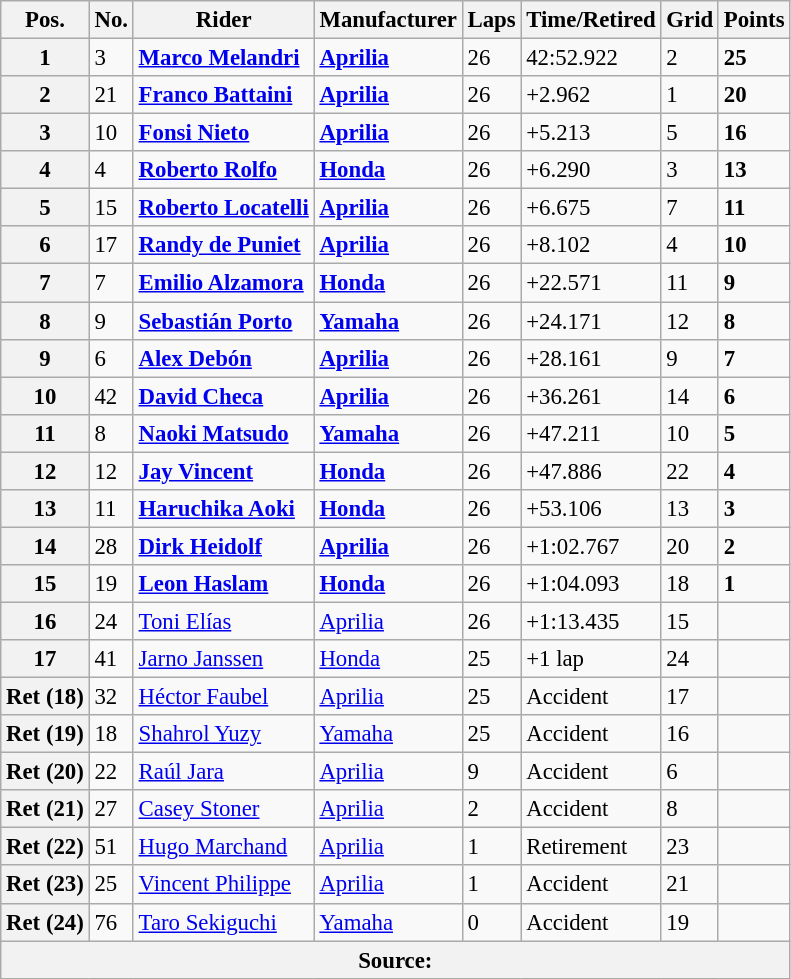<table class="wikitable" style="font-size: 95%;">
<tr>
<th>Pos.</th>
<th>No.</th>
<th>Rider</th>
<th>Manufacturer</th>
<th>Laps</th>
<th>Time/Retired</th>
<th>Grid</th>
<th>Points</th>
</tr>
<tr>
<th>1</th>
<td>3</td>
<td> <strong><a href='#'>Marco Melandri</a></strong></td>
<td><strong><a href='#'>Aprilia</a></strong></td>
<td>26</td>
<td>42:52.922</td>
<td>2</td>
<td><strong>25</strong></td>
</tr>
<tr>
<th>2</th>
<td>21</td>
<td> <strong><a href='#'>Franco Battaini</a></strong></td>
<td><strong><a href='#'>Aprilia</a></strong></td>
<td>26</td>
<td>+2.962</td>
<td>1</td>
<td><strong>20</strong></td>
</tr>
<tr>
<th>3</th>
<td>10</td>
<td> <strong><a href='#'>Fonsi Nieto</a></strong></td>
<td><strong><a href='#'>Aprilia</a></strong></td>
<td>26</td>
<td>+5.213</td>
<td>5</td>
<td><strong>16</strong></td>
</tr>
<tr>
<th>4</th>
<td>4</td>
<td> <strong><a href='#'>Roberto Rolfo</a></strong></td>
<td><strong><a href='#'>Honda</a></strong></td>
<td>26</td>
<td>+6.290</td>
<td>3</td>
<td><strong>13</strong></td>
</tr>
<tr>
<th>5</th>
<td>15</td>
<td> <strong><a href='#'>Roberto Locatelli</a></strong></td>
<td><strong><a href='#'>Aprilia</a></strong></td>
<td>26</td>
<td>+6.675</td>
<td>7</td>
<td><strong>11</strong></td>
</tr>
<tr>
<th>6</th>
<td>17</td>
<td> <strong><a href='#'>Randy de Puniet</a></strong></td>
<td><strong><a href='#'>Aprilia</a></strong></td>
<td>26</td>
<td>+8.102</td>
<td>4</td>
<td><strong>10</strong></td>
</tr>
<tr>
<th>7</th>
<td>7</td>
<td> <strong><a href='#'>Emilio Alzamora</a></strong></td>
<td><strong><a href='#'>Honda</a></strong></td>
<td>26</td>
<td>+22.571</td>
<td>11</td>
<td><strong>9</strong></td>
</tr>
<tr>
<th>8</th>
<td>9</td>
<td> <strong><a href='#'>Sebastián Porto</a></strong></td>
<td><strong><a href='#'>Yamaha</a></strong></td>
<td>26</td>
<td>+24.171</td>
<td>12</td>
<td><strong>8</strong></td>
</tr>
<tr>
<th>9</th>
<td>6</td>
<td> <strong><a href='#'>Alex Debón</a></strong></td>
<td><strong><a href='#'>Aprilia</a></strong></td>
<td>26</td>
<td>+28.161</td>
<td>9</td>
<td><strong>7</strong></td>
</tr>
<tr>
<th>10</th>
<td>42</td>
<td> <strong><a href='#'>David Checa</a></strong></td>
<td><strong><a href='#'>Aprilia</a></strong></td>
<td>26</td>
<td>+36.261</td>
<td>14</td>
<td><strong>6</strong></td>
</tr>
<tr>
<th>11</th>
<td>8</td>
<td> <strong><a href='#'>Naoki Matsudo</a></strong></td>
<td><strong><a href='#'>Yamaha</a></strong></td>
<td>26</td>
<td>+47.211</td>
<td>10</td>
<td><strong>5</strong></td>
</tr>
<tr>
<th>12</th>
<td>12</td>
<td> <strong><a href='#'>Jay Vincent</a></strong></td>
<td><strong><a href='#'>Honda</a></strong></td>
<td>26</td>
<td>+47.886</td>
<td>22</td>
<td><strong>4</strong></td>
</tr>
<tr>
<th>13</th>
<td>11</td>
<td> <strong><a href='#'>Haruchika Aoki</a></strong></td>
<td><strong><a href='#'>Honda</a></strong></td>
<td>26</td>
<td>+53.106</td>
<td>13</td>
<td><strong>3</strong></td>
</tr>
<tr>
<th>14</th>
<td>28</td>
<td> <strong><a href='#'>Dirk Heidolf</a></strong></td>
<td><strong><a href='#'>Aprilia</a></strong></td>
<td>26</td>
<td>+1:02.767</td>
<td>20</td>
<td><strong>2</strong></td>
</tr>
<tr>
<th>15</th>
<td>19</td>
<td> <strong><a href='#'>Leon Haslam</a></strong></td>
<td><strong><a href='#'>Honda</a></strong></td>
<td>26</td>
<td>+1:04.093</td>
<td>18</td>
<td><strong>1</strong></td>
</tr>
<tr>
<th>16</th>
<td>24</td>
<td> <a href='#'>Toni Elías</a></td>
<td><a href='#'>Aprilia</a></td>
<td>26</td>
<td>+1:13.435</td>
<td>15</td>
<td></td>
</tr>
<tr>
<th>17</th>
<td>41</td>
<td> <a href='#'>Jarno Janssen</a></td>
<td><a href='#'>Honda</a></td>
<td>25</td>
<td>+1 lap</td>
<td>24</td>
<td></td>
</tr>
<tr>
<th>Ret (18)</th>
<td>32</td>
<td> <a href='#'>Héctor Faubel</a></td>
<td><a href='#'>Aprilia</a></td>
<td>25</td>
<td>Accident</td>
<td>17</td>
<td></td>
</tr>
<tr>
<th>Ret (19)</th>
<td>18</td>
<td> <a href='#'>Shahrol Yuzy</a></td>
<td><a href='#'>Yamaha</a></td>
<td>25</td>
<td>Accident</td>
<td>16</td>
<td></td>
</tr>
<tr>
<th>Ret (20)</th>
<td>22</td>
<td> <a href='#'>Raúl Jara</a></td>
<td><a href='#'>Aprilia</a></td>
<td>9</td>
<td>Accident</td>
<td>6</td>
<td></td>
</tr>
<tr>
<th>Ret (21)</th>
<td>27</td>
<td> <a href='#'>Casey Stoner</a></td>
<td><a href='#'>Aprilia</a></td>
<td>2</td>
<td>Accident</td>
<td>8</td>
<td></td>
</tr>
<tr>
<th>Ret (22)</th>
<td>51</td>
<td> <a href='#'>Hugo Marchand</a></td>
<td><a href='#'>Aprilia</a></td>
<td>1</td>
<td>Retirement</td>
<td>23</td>
<td></td>
</tr>
<tr>
<th>Ret (23)</th>
<td>25</td>
<td> <a href='#'>Vincent Philippe</a></td>
<td><a href='#'>Aprilia</a></td>
<td>1</td>
<td>Accident</td>
<td>21</td>
<td></td>
</tr>
<tr>
<th>Ret (24)</th>
<td>76</td>
<td> <a href='#'>Taro Sekiguchi</a></td>
<td><a href='#'>Yamaha</a></td>
<td>0</td>
<td>Accident</td>
<td>19</td>
<td></td>
</tr>
<tr>
<th colspan=8>Source: </th>
</tr>
</table>
